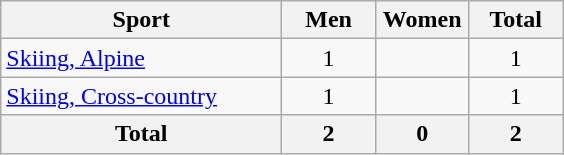<table class="wikitable sortable" style="text-align:center;">
<tr>
<th width=180>Sport</th>
<th width=55>Men</th>
<th width=55>Women</th>
<th width=55>Total</th>
</tr>
<tr>
<td align=left><a href='#'>Skiing, Alpine</a></td>
<td>1</td>
<td></td>
<td>1</td>
</tr>
<tr>
<td align=left><a href='#'>Skiing, Cross-country</a></td>
<td>1</td>
<td></td>
<td>1</td>
</tr>
<tr class="sortbottom">
<th>Total</th>
<th>2</th>
<th>0</th>
<th>2</th>
</tr>
</table>
